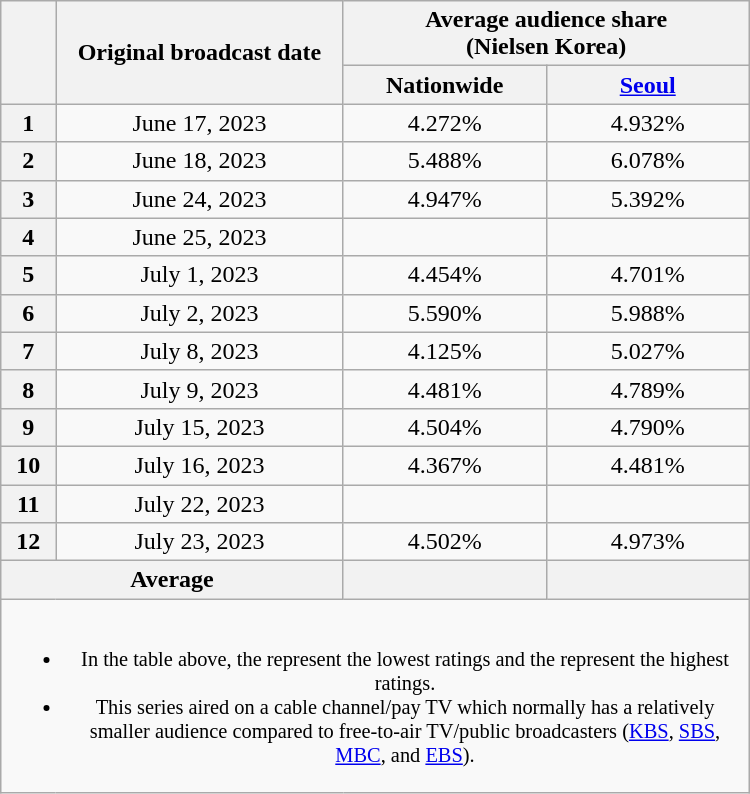<table class="wikitable" style="margin-left:auto; margin-right:auto; width:500px; text-align:center">
<tr>
<th scope="col" rowspan="2"></th>
<th scope="col" rowspan="2">Original broadcast date</th>
<th scope="col" colspan="2">Average audience share<br>(Nielsen Korea)</th>
</tr>
<tr>
<th scope="col" style="width:8em">Nationwide</th>
<th scope="col" style="width:8em"><a href='#'>Seoul</a></th>
</tr>
<tr>
<th scope="col">1</th>
<td>June 17, 2023</td>
<td>4.272% </td>
<td>4.932% </td>
</tr>
<tr>
<th scope="col">2</th>
<td>June 18, 2023</td>
<td>5.488% </td>
<td>6.078% </td>
</tr>
<tr>
<th scope="col">3</th>
<td>June 24, 2023</td>
<td>4.947% </td>
<td>5.392% </td>
</tr>
<tr>
<th scope="col">4</th>
<td>June 25, 2023</td>
<td><strong></strong> </td>
<td><strong></strong> </td>
</tr>
<tr>
<th scope="col">5</th>
<td>July 1, 2023</td>
<td>4.454% </td>
<td>4.701% </td>
</tr>
<tr>
<th scope="col">6</th>
<td>July 2, 2023</td>
<td>5.590% </td>
<td>5.988% </td>
</tr>
<tr>
<th scope="col">7</th>
<td>July 8, 2023</td>
<td>4.125% </td>
<td>5.027% </td>
</tr>
<tr>
<th scope="col">8</th>
<td>July 9, 2023</td>
<td>4.481% </td>
<td>4.789% </td>
</tr>
<tr>
<th scope="col">9</th>
<td>July 15, 2023</td>
<td>4.504% </td>
<td>4.790% </td>
</tr>
<tr>
<th scope="col">10</th>
<td>July 16, 2023</td>
<td>4.367% </td>
<td>4.481% </td>
</tr>
<tr>
<th scope="col">11</th>
<td>July 22, 2023</td>
<td><strong></strong> </td>
<td><strong></strong> </td>
</tr>
<tr>
<th scope="col">12</th>
<td>July 23, 2023</td>
<td>4.502% </td>
<td>4.973% </td>
</tr>
<tr>
<th colspan="2" scope="col">Average</th>
<th scope="col"></th>
<th scope="col"></th>
</tr>
<tr>
<td colspan="4" style="font-size:85%"><br><ul><li>In the table above, the <strong></strong> represent the lowest ratings and the <strong></strong> represent the highest ratings.</li><li>This series aired on a cable channel/pay TV which normally has a relatively smaller audience compared to free-to-air TV/public broadcasters (<a href='#'>KBS</a>, <a href='#'>SBS</a>, <a href='#'>MBC</a>, and <a href='#'>EBS</a>).</li></ul></td>
</tr>
</table>
